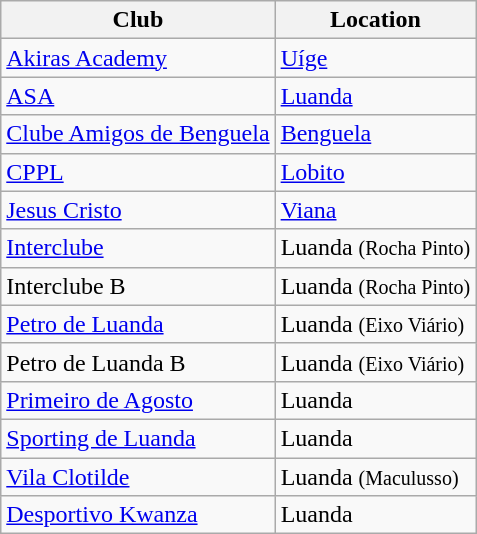<table class="wikitable sortable">
<tr>
<th>Club</th>
<th>Location</th>
</tr>
<tr>
<td><a href='#'>Akiras Academy</a></td>
<td><a href='#'>Uíge</a></td>
</tr>
<tr>
<td><a href='#'>ASA</a></td>
<td><a href='#'>Luanda</a></td>
</tr>
<tr>
<td><a href='#'>Clube Amigos de Benguela</a></td>
<td><a href='#'>Benguela</a></td>
</tr>
<tr>
<td><a href='#'>CPPL</a></td>
<td><a href='#'>Lobito</a></td>
</tr>
<tr>
<td><a href='#'>Jesus Cristo</a></td>
<td><a href='#'>Viana</a></td>
</tr>
<tr>
<td><a href='#'>Interclube</a></td>
<td>Luanda <small>(Rocha Pinto)</small></td>
</tr>
<tr>
<td>Interclube B</td>
<td>Luanda <small>(Rocha Pinto)</small></td>
</tr>
<tr>
<td><a href='#'>Petro de Luanda</a></td>
<td>Luanda <small>(Eixo Viário)</small></td>
</tr>
<tr>
<td>Petro de Luanda B</td>
<td>Luanda <small>(Eixo Viário)</small></td>
</tr>
<tr>
<td><a href='#'>Primeiro de Agosto</a></td>
<td>Luanda</td>
</tr>
<tr>
<td><a href='#'>Sporting de Luanda</a></td>
<td>Luanda</td>
</tr>
<tr>
<td><a href='#'>Vila Clotilde</a></td>
<td>Luanda <small>(Maculusso)</small></td>
</tr>
<tr>
<td><a href='#'>Desportivo Kwanza</a></td>
<td>Luanda</td>
</tr>
</table>
